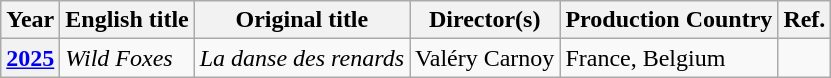<table class="wikitable">
<tr>
<th>Year</th>
<th>English title</th>
<th>Original title</th>
<th>Director(s)</th>
<th>Production Country</th>
<th>Ref.</th>
</tr>
<tr>
<th><a href='#'>2025</a></th>
<td><em>Wild Foxes</em></td>
<td><em>La danse des renards</em></td>
<td>Valéry Carnoy</td>
<td>France, Belgium</td>
<td></td>
</tr>
</table>
